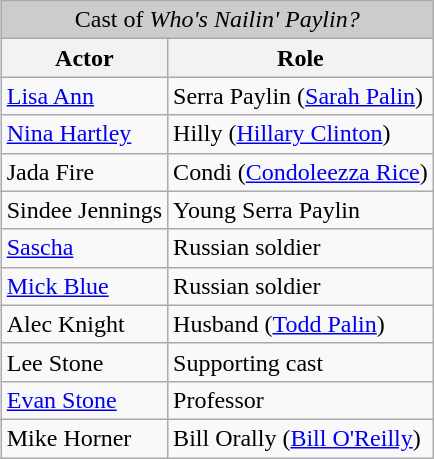<table class="wikitable" style="float:right;">
<tr bgcolor="#CCCCCC">
<td colspan="2" align="center">Cast of <em>Who's Nailin' Paylin?</em></td>
</tr>
<tr>
<th>Actor</th>
<th>Role</th>
</tr>
<tr>
<td><a href='#'>Lisa Ann</a></td>
<td>Serra Paylin (<a href='#'>Sarah Palin</a>)</td>
</tr>
<tr>
<td><a href='#'>Nina Hartley</a></td>
<td>Hilly (<a href='#'>Hillary Clinton</a>)</td>
</tr>
<tr>
<td>Jada Fire</td>
<td>Condi (<a href='#'>Condoleezza Rice</a>)</td>
</tr>
<tr>
<td>Sindee Jennings</td>
<td>Young Serra Paylin</td>
</tr>
<tr>
<td><a href='#'>Sascha</a></td>
<td>Russian soldier</td>
</tr>
<tr>
<td><a href='#'>Mick Blue</a></td>
<td>Russian soldier</td>
</tr>
<tr>
<td>Alec Knight</td>
<td>Husband (<a href='#'>Todd Palin</a>)</td>
</tr>
<tr>
<td>Lee Stone</td>
<td>Supporting cast</td>
</tr>
<tr>
<td><a href='#'>Evan Stone</a></td>
<td>Professor</td>
</tr>
<tr>
<td>Mike Horner</td>
<td>Bill Orally (<a href='#'>Bill O'Reilly</a>)</td>
</tr>
</table>
